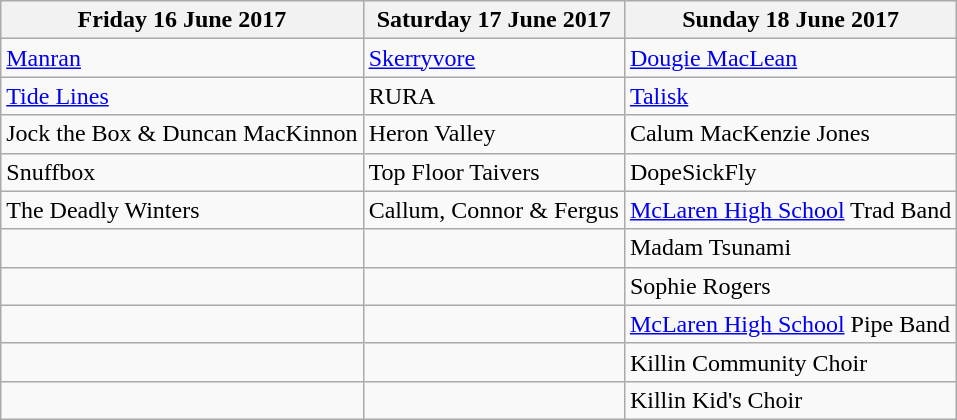<table class="wikitable">
<tr>
<th>Friday 16 June 2017</th>
<th>Saturday 17 June 2017</th>
<th>Sunday 18 June 2017</th>
</tr>
<tr>
<td><a href='#'>Manran</a></td>
<td><a href='#'>Skerryvore</a></td>
<td><a href='#'>Dougie MacLean</a></td>
</tr>
<tr>
<td><a href='#'>Tide Lines</a></td>
<td>RURA</td>
<td><a href='#'>Talisk</a></td>
</tr>
<tr>
<td>Jock the Box & Duncan MacKinnon</td>
<td>Heron Valley</td>
<td>Calum MacKenzie Jones</td>
</tr>
<tr>
<td>Snuffbox</td>
<td>Top Floor Taivers</td>
<td>DopeSickFly</td>
</tr>
<tr>
<td>The Deadly Winters</td>
<td>Callum, Connor & Fergus</td>
<td><a href='#'>McLaren High School</a> Trad Band</td>
</tr>
<tr>
<td></td>
<td></td>
<td>Madam Tsunami</td>
</tr>
<tr>
<td></td>
<td></td>
<td>Sophie Rogers</td>
</tr>
<tr>
<td></td>
<td></td>
<td><a href='#'>McLaren High School</a> Pipe Band</td>
</tr>
<tr>
<td></td>
<td></td>
<td>Killin Community Choir</td>
</tr>
<tr>
<td></td>
<td></td>
<td>Killin Kid's Choir</td>
</tr>
</table>
